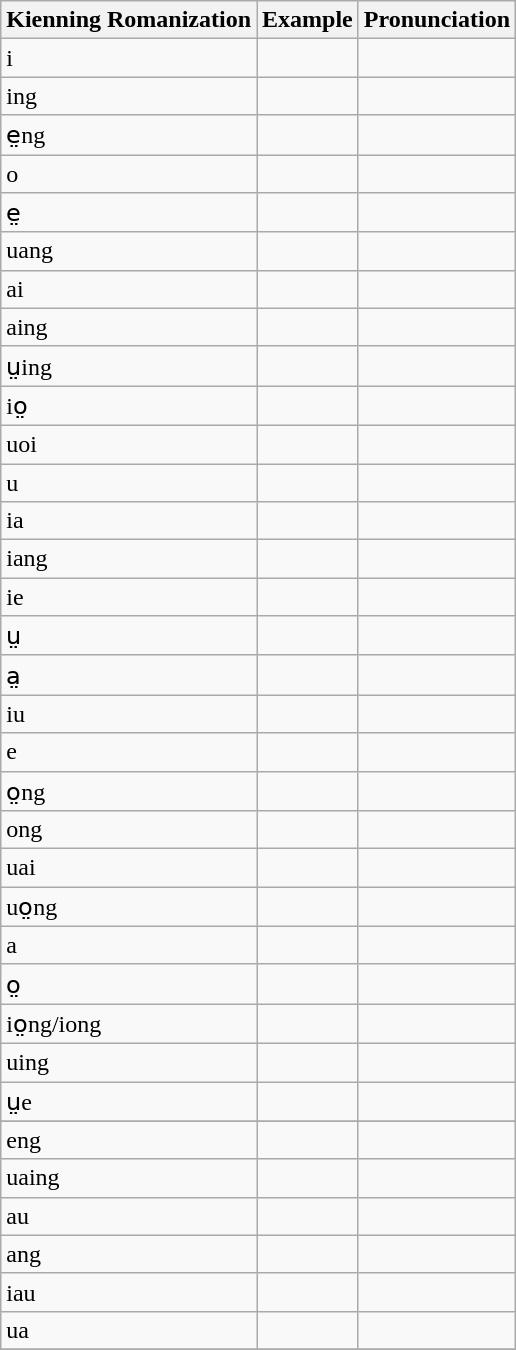<table class="wikitable">
<tr>
<th>Kienning Romanization</th>
<th>Example</th>
<th>Pronunciation</th>
</tr>
<tr>
<td>i</td>
<td></td>
<td></td>
</tr>
<tr>
<td>ing</td>
<td></td>
<td></td>
</tr>
<tr>
<td>e̤ng</td>
<td></td>
<td></td>
</tr>
<tr>
<td>o</td>
<td></td>
<td></td>
</tr>
<tr>
<td>e̤</td>
<td></td>
<td></td>
</tr>
<tr>
<td>uang</td>
<td></td>
<td></td>
</tr>
<tr>
<td>ai</td>
<td></td>
<td></td>
</tr>
<tr>
<td>aing</td>
<td></td>
<td></td>
</tr>
<tr>
<td>ṳing</td>
<td></td>
<td></td>
</tr>
<tr>
<td>io̤</td>
<td></td>
<td></td>
</tr>
<tr>
<td>uoi</td>
<td></td>
<td></td>
</tr>
<tr>
<td>u</td>
<td></td>
<td></td>
</tr>
<tr>
<td>ia</td>
<td></td>
<td></td>
</tr>
<tr>
<td>iang</td>
<td></td>
<td></td>
</tr>
<tr>
<td>ie</td>
<td></td>
<td></td>
</tr>
<tr>
<td>ṳ</td>
<td></td>
<td></td>
</tr>
<tr>
<td>a̤</td>
<td></td>
<td></td>
</tr>
<tr>
<td>iu</td>
<td></td>
<td></td>
</tr>
<tr>
<td>e</td>
<td></td>
<td></td>
</tr>
<tr>
<td>o̤ng</td>
<td></td>
<td></td>
</tr>
<tr>
<td>ong</td>
<td></td>
<td></td>
</tr>
<tr>
<td>uai</td>
<td></td>
<td></td>
</tr>
<tr>
<td>uo̤ng</td>
<td></td>
<td></td>
</tr>
<tr>
<td>a</td>
<td></td>
<td></td>
</tr>
<tr>
<td>o̤</td>
<td></td>
<td></td>
</tr>
<tr>
<td>io̤ng/iong</td>
<td></td>
<td></td>
</tr>
<tr>
<td>uing</td>
<td></td>
<td></td>
</tr>
<tr>
<td>ṳe</td>
<td></td>
<td></td>
</tr>
<tr>
</tr>
<tr>
<td>eng</td>
<td></td>
<td></td>
</tr>
<tr>
<td>uaing</td>
<td></td>
<td></td>
</tr>
<tr>
<td>au</td>
<td></td>
<td></td>
</tr>
<tr>
<td>ang</td>
<td></td>
<td></td>
</tr>
<tr>
<td>iau</td>
<td></td>
<td></td>
</tr>
<tr>
<td>ua</td>
<td></td>
<td></td>
</tr>
<tr>
</tr>
</table>
